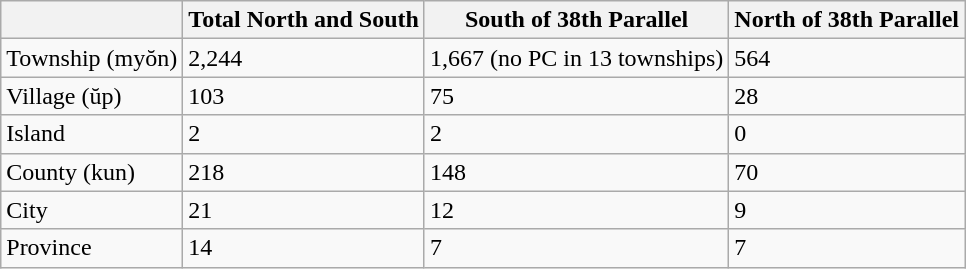<table class="wikitable">
<tr>
<th></th>
<th>Total North and South</th>
<th>South of 38th Parallel</th>
<th>North of 38th Parallel</th>
</tr>
<tr>
<td>Township (myŏn)</td>
<td>2,244</td>
<td>1,667 (no PC in 13 townships)</td>
<td>564</td>
</tr>
<tr>
<td>Village (ŭp)</td>
<td>103</td>
<td>75</td>
<td>28</td>
</tr>
<tr>
<td>Island</td>
<td>2</td>
<td>2</td>
<td>0</td>
</tr>
<tr>
<td>County (kun)</td>
<td>218</td>
<td>148</td>
<td>70</td>
</tr>
<tr>
<td>City</td>
<td>21</td>
<td>12</td>
<td>9</td>
</tr>
<tr>
<td>Province</td>
<td>14</td>
<td>7</td>
<td>7</td>
</tr>
</table>
